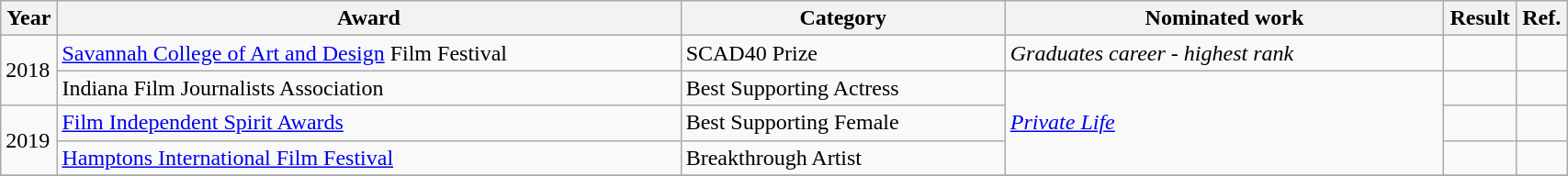<table width="90%" class="wikitable">
<tr>
<th width="10">Year</th>
<th width="430">Award</th>
<th width="220">Category</th>
<th width="300">Nominated work</th>
<th width="30">Result</th>
<th width="10">Ref.</th>
</tr>
<tr>
<td rowspan="2">2018</td>
<td><a href='#'>Savannah College of Art and Design</a> Film Festival</td>
<td>SCAD40 Prize</td>
<td><em>Graduates career - highest rank</em></td>
<td></td>
<td></td>
</tr>
<tr>
<td>Indiana Film Journalists Association</td>
<td>Best Supporting Actress</td>
<td rowspan="3"><em><a href='#'>Private Life</a></em></td>
<td></td>
<td></td>
</tr>
<tr>
<td rowspan="2">2019</td>
<td><a href='#'>Film Independent Spirit Awards</a></td>
<td>Best Supporting Female</td>
<td></td>
<td></td>
</tr>
<tr>
<td><a href='#'>Hamptons International Film Festival</a></td>
<td>Breakthrough Artist</td>
<td></td>
<td></td>
</tr>
<tr>
</tr>
</table>
